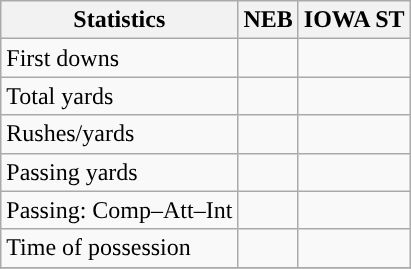<table class="wikitable" style="float: left;">
<tr>
<th>Statistics</th>
<th>NEB</th>
<th>IOWA ST</th>
</tr>
<tr>
<td>First downs</td>
<td></td>
<td></td>
</tr>
<tr>
<td>Total yards</td>
<td></td>
<td></td>
</tr>
<tr>
<td>Rushes/yards</td>
<td></td>
<td></td>
</tr>
<tr>
<td>Passing yards</td>
<td></td>
<td></td>
</tr>
<tr>
<td>Passing: Comp–Att–Int</td>
<td></td>
<td></td>
</tr>
<tr>
<td>Time of possession</td>
<td></td>
<td></td>
</tr>
<tr>
</tr>
</table>
